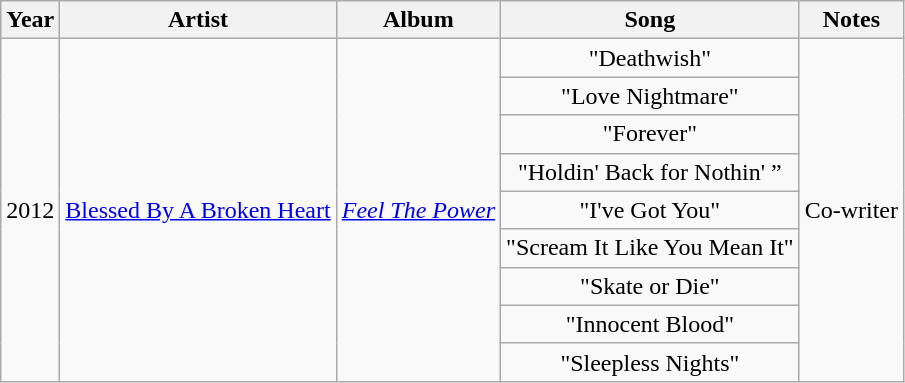<table class="wikitable sortable plainrowheaders" style="text-align:center;">
<tr>
<th>Year</th>
<th>Artist</th>
<th>Album</th>
<th>Song</th>
<th>Notes</th>
</tr>
<tr>
<td rowspan="16">2012</td>
<td rowspan="16"><a href='#'>Blessed By A Broken Heart</a></td>
<td rowspan="16"><em><a href='#'>Feel The Power</a></em></td>
<td>"Deathwish"</td>
<td rowspan="16">Co-writer</td>
</tr>
<tr>
<td>"Love Nightmare"</td>
</tr>
<tr>
<td>"Forever"</td>
</tr>
<tr>
<td>"Holdin' Back for Nothin' ”</td>
</tr>
<tr>
<td>"I've Got You"</td>
</tr>
<tr>
<td>"Scream It Like You Mean It"</td>
</tr>
<tr>
<td>"Skate or Die"</td>
</tr>
<tr>
<td>"Innocent Blood"</td>
</tr>
<tr>
<td>"Sleepless Nights"</td>
</tr>
</table>
